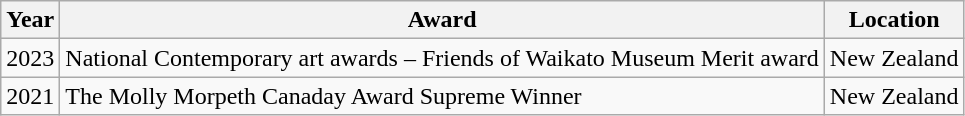<table class="wikitable">
<tr>
<th>Year</th>
<th>Award</th>
<th>Location</th>
</tr>
<tr>
<td>2023</td>
<td>National Contemporary art awards – Friends of Waikato Museum Merit award</td>
<td>New Zealand</td>
</tr>
<tr>
<td>2021</td>
<td>The Molly Morpeth Canaday Award Supreme Winner</td>
<td>New Zealand</td>
</tr>
</table>
